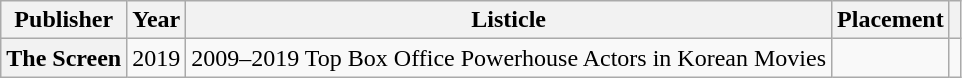<table class="wikitable plainrowheaders" style="text-align:center">
<tr>
<th scope="col">Publisher</th>
<th scope="col">Year</th>
<th scope="col">Listicle</th>
<th scope="col">Placement</th>
<th scope="col" class="unsortable"></th>
</tr>
<tr>
<th scope="row">The Screen</th>
<td>2019</td>
<td style="text-align:left">2009–2019 Top Box Office Powerhouse Actors in Korean Movies</td>
<td></td>
<td></td>
</tr>
</table>
